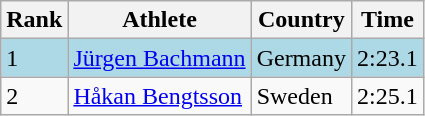<table class="wikitable">
<tr>
<th>Rank</th>
<th>Athlete</th>
<th>Country</th>
<th>Time</th>
</tr>
<tr bgcolor=lightblue>
<td>1</td>
<td><a href='#'>Jürgen Bachmann</a></td>
<td>Germany</td>
<td>2:23.1</td>
</tr>
<tr>
<td>2</td>
<td><a href='#'>Håkan Bengtsson</a></td>
<td>Sweden</td>
<td>2:25.1</td>
</tr>
</table>
